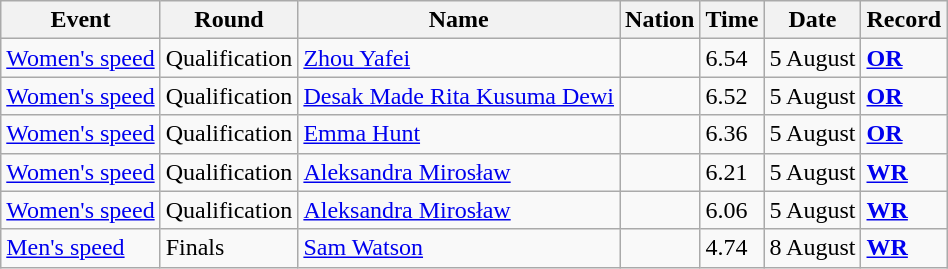<table class="wikitable">
<tr>
<th>Event</th>
<th>Round</th>
<th>Name</th>
<th>Nation</th>
<th>Time</th>
<th>Date</th>
<th>Record</th>
</tr>
<tr>
<td><a href='#'>Women's speed</a></td>
<td>Qualification</td>
<td><a href='#'>Zhou Yafei</a></td>
<td></td>
<td>6.54</td>
<td>5 August</td>
<td><strong><a href='#'>OR</a></strong></td>
</tr>
<tr>
<td><a href='#'>Women's speed</a></td>
<td>Qualification</td>
<td><a href='#'>Desak Made Rita Kusuma Dewi</a></td>
<td></td>
<td>6.52</td>
<td>5 August</td>
<td><strong><a href='#'>OR</a></strong></td>
</tr>
<tr>
<td><a href='#'>Women's speed</a></td>
<td>Qualification</td>
<td><a href='#'>Emma Hunt</a></td>
<td></td>
<td>6.36</td>
<td>5 August</td>
<td><strong><a href='#'>OR</a></strong></td>
</tr>
<tr>
<td><a href='#'>Women's speed</a></td>
<td>Qualification</td>
<td><a href='#'>Aleksandra Mirosław</a></td>
<td></td>
<td>6.21</td>
<td>5 August</td>
<td><strong><a href='#'>WR</a></strong></td>
</tr>
<tr>
<td><a href='#'>Women's speed</a></td>
<td>Qualification</td>
<td><a href='#'>Aleksandra Mirosław</a></td>
<td></td>
<td>6.06</td>
<td>5 August</td>
<td><strong><a href='#'>WR</a></strong></td>
</tr>
<tr>
<td><a href='#'>Men's speed</a></td>
<td>Finals</td>
<td><a href='#'>Sam Watson</a></td>
<td></td>
<td>4.74</td>
<td>8 August</td>
<td><strong><a href='#'>WR</a></strong></td>
</tr>
</table>
